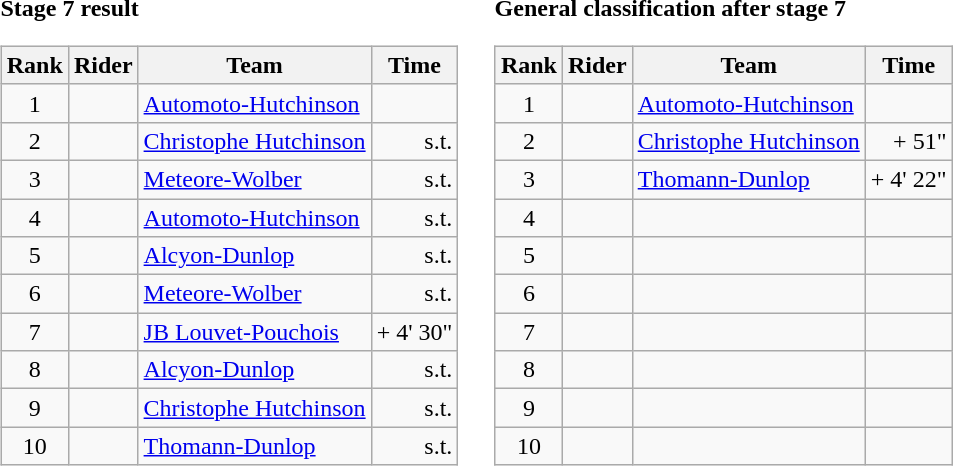<table>
<tr>
<td><strong>Stage 7 result</strong><br><table class="wikitable">
<tr>
<th scope="col">Rank</th>
<th scope="col">Rider</th>
<th scope="col">Team</th>
<th scope="col">Time</th>
</tr>
<tr>
<td style="text-align:center;">1</td>
<td></td>
<td><a href='#'>Automoto-Hutchinson</a></td>
<td style="text-align:right;"></td>
</tr>
<tr>
<td style="text-align:center;">2</td>
<td></td>
<td><a href='#'>Christophe Hutchinson</a></td>
<td style="text-align:right;">s.t.</td>
</tr>
<tr>
<td style="text-align:center;">3</td>
<td></td>
<td><a href='#'>Meteore-Wolber</a></td>
<td style="text-align:right;">s.t.</td>
</tr>
<tr>
<td style="text-align:center;">4</td>
<td></td>
<td><a href='#'>Automoto-Hutchinson</a></td>
<td style="text-align:right;">s.t.</td>
</tr>
<tr>
<td style="text-align:center;">5</td>
<td></td>
<td><a href='#'>Alcyon-Dunlop</a></td>
<td style="text-align:right;">s.t.</td>
</tr>
<tr>
<td style="text-align:center;">6</td>
<td></td>
<td><a href='#'>Meteore-Wolber</a></td>
<td style="text-align:right;">s.t.</td>
</tr>
<tr>
<td style="text-align:center;">7</td>
<td></td>
<td><a href='#'>JB Louvet-Pouchois</a></td>
<td style="text-align:right;">+ 4' 30"</td>
</tr>
<tr>
<td style="text-align:center;">8</td>
<td></td>
<td><a href='#'>Alcyon-Dunlop</a></td>
<td style="text-align:right;">s.t.</td>
</tr>
<tr>
<td style="text-align:center;">9</td>
<td></td>
<td><a href='#'>Christophe Hutchinson</a></td>
<td style="text-align:right;">s.t.</td>
</tr>
<tr>
<td style="text-align:center;">10</td>
<td></td>
<td><a href='#'>Thomann-Dunlop</a></td>
<td style="text-align:right;">s.t.</td>
</tr>
</table>
</td>
<td></td>
<td><strong>General classification after stage 7</strong><br><table class="wikitable">
<tr>
<th scope="col">Rank</th>
<th scope="col">Rider</th>
<th scope="col">Team</th>
<th scope="col">Time</th>
</tr>
<tr>
<td style="text-align:center;">1</td>
<td></td>
<td><a href='#'>Automoto-Hutchinson</a></td>
<td style="text-align:right;"></td>
</tr>
<tr>
<td style="text-align:center;">2</td>
<td></td>
<td><a href='#'>Christophe Hutchinson</a></td>
<td style="text-align:right;">+ 51"</td>
</tr>
<tr>
<td style="text-align:center;">3</td>
<td></td>
<td><a href='#'>Thomann-Dunlop</a></td>
<td style="text-align:right;">+ 4' 22"</td>
</tr>
<tr>
<td style="text-align:center;">4</td>
<td></td>
<td></td>
<td></td>
</tr>
<tr>
<td style="text-align:center;">5</td>
<td></td>
<td></td>
<td></td>
</tr>
<tr>
<td style="text-align:center;">6</td>
<td></td>
<td></td>
<td></td>
</tr>
<tr>
<td style="text-align:center;">7</td>
<td></td>
<td></td>
<td></td>
</tr>
<tr>
<td style="text-align:center;">8</td>
<td></td>
<td></td>
<td></td>
</tr>
<tr>
<td style="text-align:center;">9</td>
<td></td>
<td></td>
<td></td>
</tr>
<tr>
<td style="text-align:center;">10</td>
<td></td>
<td></td>
<td></td>
</tr>
</table>
</td>
</tr>
</table>
